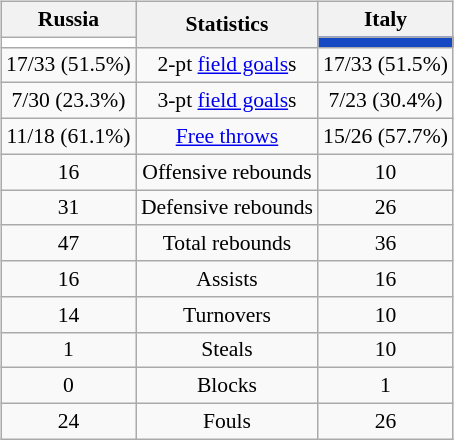<table style="width:100%;">
<tr>
<td valign=top align=right width=33%><br>













</td>
<td style="vertical-align:top; align:center; width:33%;"><br><table style="width:100%;">
<tr>
<td style="width=50%;"></td>
<td></td>
<td style="width=50%;"></td>
</tr>
</table>
<table class="wikitable" align="center" style="font-size:90%; text-align:center; margin:auto">
<tr>
<th>Russia</th>
<th rowspan=2>Statistics</th>
<th>Italy</th>
</tr>
<tr>
<td style="background:#ffffff;"></td>
<td style="background:#1549C3;"></td>
</tr>
<tr>
<td>17/33 (51.5%)</td>
<td>2-pt <a href='#'>field goals</a>s</td>
<td>17/33 (51.5%)</td>
</tr>
<tr>
<td>7/30 (23.3%)</td>
<td>3-pt <a href='#'>field goals</a>s</td>
<td>7/23 (30.4%)</td>
</tr>
<tr>
<td>11/18 (61.1%)</td>
<td><a href='#'>Free throws</a></td>
<td>15/26 (57.7%)</td>
</tr>
<tr>
<td>16</td>
<td>Offensive rebounds</td>
<td>10</td>
</tr>
<tr>
<td>31</td>
<td>Defensive rebounds</td>
<td>26</td>
</tr>
<tr>
<td>47</td>
<td>Total rebounds</td>
<td>36</td>
</tr>
<tr>
<td>16</td>
<td>Assists</td>
<td>16</td>
</tr>
<tr>
<td>14</td>
<td>Turnovers</td>
<td>10</td>
</tr>
<tr>
<td>1</td>
<td>Steals</td>
<td>10</td>
</tr>
<tr>
<td>0</td>
<td>Blocks</td>
<td>1</td>
</tr>
<tr>
<td>24</td>
<td>Fouls</td>
<td>26</td>
</tr>
</table>
</td>
<td style="vertical-align:top; align:left; width:33%;"><br>













</td>
</tr>
</table>
